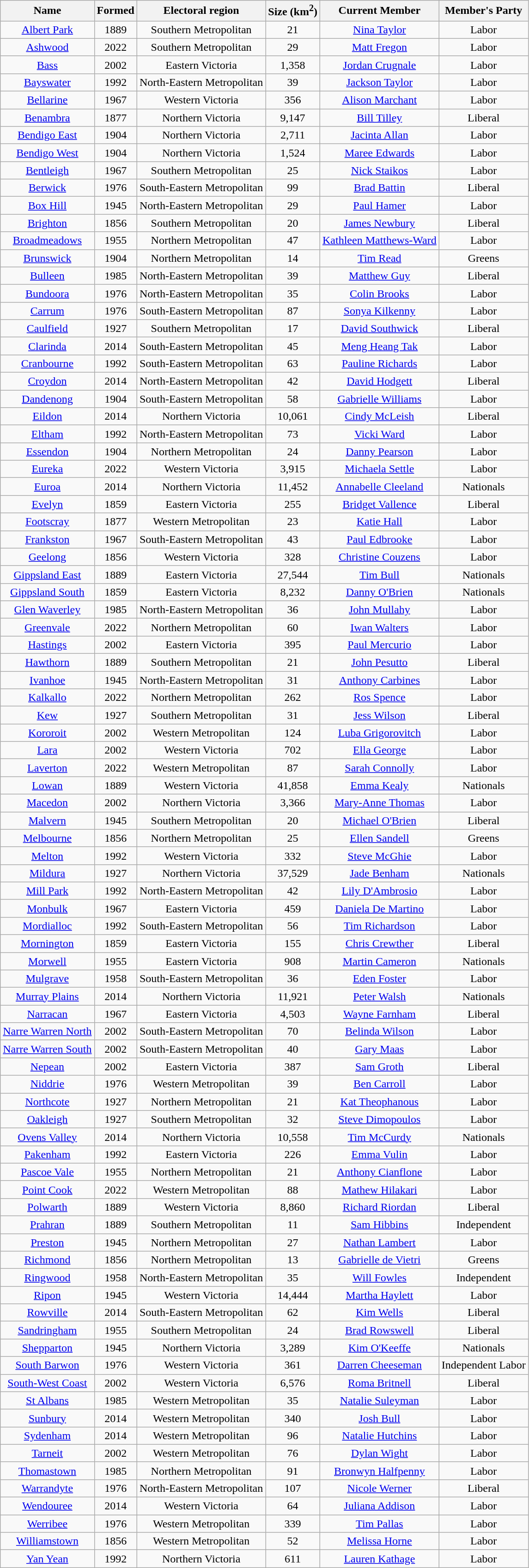<table class="wikitable sortable" style="text-align:center">
<tr>
<th>Name</th>
<th>Formed</th>
<th>Electoral region</th>
<th>Size (km<sup>2</sup>)</th>
<th>Current Member</th>
<th>Member's Party</th>
</tr>
<tr>
<td><a href='#'>Albert Park</a></td>
<td>1889</td>
<td>Southern Metropolitan</td>
<td>21</td>
<td><a href='#'>Nina Taylor</a></td>
<td>Labor</td>
</tr>
<tr>
<td><a href='#'>Ashwood</a></td>
<td>2022</td>
<td>Southern Metropolitan</td>
<td>29</td>
<td><a href='#'>Matt Fregon</a></td>
<td>Labor</td>
</tr>
<tr>
<td><a href='#'>Bass</a></td>
<td>2002</td>
<td>Eastern Victoria</td>
<td>1,358</td>
<td><a href='#'>Jordan Crugnale</a></td>
<td>Labor</td>
</tr>
<tr>
<td><a href='#'>Bayswater</a></td>
<td>1992</td>
<td>North-Eastern Metropolitan</td>
<td>39</td>
<td><a href='#'>Jackson Taylor</a></td>
<td>Labor</td>
</tr>
<tr>
<td><a href='#'>Bellarine</a></td>
<td>1967</td>
<td>Western Victoria</td>
<td>356</td>
<td><a href='#'>Alison Marchant</a></td>
<td>Labor</td>
</tr>
<tr>
<td><a href='#'>Benambra</a></td>
<td>1877</td>
<td>Northern Victoria</td>
<td>9,147</td>
<td><a href='#'>Bill Tilley</a></td>
<td>Liberal</td>
</tr>
<tr>
<td><a href='#'>Bendigo East</a></td>
<td>1904</td>
<td>Northern Victoria</td>
<td>2,711</td>
<td><a href='#'>Jacinta Allan</a></td>
<td>Labor</td>
</tr>
<tr>
<td><a href='#'>Bendigo West</a></td>
<td>1904</td>
<td>Northern Victoria</td>
<td>1,524</td>
<td><a href='#'>Maree Edwards</a></td>
<td>Labor</td>
</tr>
<tr>
<td><a href='#'>Bentleigh</a></td>
<td>1967</td>
<td>Southern Metropolitan</td>
<td>25</td>
<td><a href='#'>Nick Staikos</a></td>
<td>Labor</td>
</tr>
<tr>
<td><a href='#'>Berwick</a></td>
<td>1976</td>
<td>South-Eastern Metropolitan</td>
<td>99</td>
<td><a href='#'>Brad Battin</a></td>
<td>Liberal</td>
</tr>
<tr>
<td><a href='#'>Box Hill</a></td>
<td>1945</td>
<td>North-Eastern Metropolitan</td>
<td>29</td>
<td><a href='#'>Paul Hamer</a></td>
<td>Labor</td>
</tr>
<tr>
<td><a href='#'>Brighton</a></td>
<td>1856</td>
<td>Southern Metropolitan</td>
<td>20</td>
<td><a href='#'>James Newbury</a></td>
<td>Liberal</td>
</tr>
<tr>
<td><a href='#'>Broadmeadows</a></td>
<td>1955</td>
<td>Northern Metropolitan</td>
<td>47</td>
<td><a href='#'>Kathleen Matthews-Ward</a></td>
<td>Labor</td>
</tr>
<tr>
<td><a href='#'>Brunswick</a></td>
<td>1904</td>
<td>Northern Metropolitan</td>
<td>14</td>
<td><a href='#'>Tim Read</a></td>
<td>Greens</td>
</tr>
<tr>
<td><a href='#'>Bulleen</a></td>
<td>1985</td>
<td>North-Eastern Metropolitan</td>
<td>39</td>
<td><a href='#'>Matthew Guy</a></td>
<td>Liberal</td>
</tr>
<tr>
<td><a href='#'>Bundoora</a></td>
<td>1976</td>
<td>North-Eastern Metropolitan</td>
<td>35</td>
<td><a href='#'>Colin Brooks</a></td>
<td>Labor</td>
</tr>
<tr>
<td><a href='#'>Carrum</a></td>
<td>1976</td>
<td>South-Eastern Metropolitan</td>
<td>87</td>
<td><a href='#'>Sonya Kilkenny</a></td>
<td>Labor</td>
</tr>
<tr>
<td><a href='#'>Caulfield</a></td>
<td>1927</td>
<td>Southern Metropolitan</td>
<td>17</td>
<td><a href='#'>David Southwick</a></td>
<td>Liberal</td>
</tr>
<tr>
<td><a href='#'>Clarinda</a></td>
<td>2014</td>
<td>South-Eastern Metropolitan</td>
<td>45</td>
<td><a href='#'>Meng Heang Tak</a></td>
<td>Labor</td>
</tr>
<tr>
<td><a href='#'>Cranbourne</a></td>
<td>1992</td>
<td>South-Eastern Metropolitan</td>
<td>63</td>
<td><a href='#'>Pauline Richards</a></td>
<td>Labor</td>
</tr>
<tr>
<td><a href='#'>Croydon</a></td>
<td>2014</td>
<td>North-Eastern Metropolitan</td>
<td>42</td>
<td><a href='#'>David Hodgett</a></td>
<td>Liberal</td>
</tr>
<tr>
<td><a href='#'>Dandenong</a></td>
<td>1904</td>
<td>South-Eastern Metropolitan</td>
<td>58</td>
<td><a href='#'>Gabrielle Williams</a></td>
<td>Labor</td>
</tr>
<tr>
<td><a href='#'>Eildon</a></td>
<td>2014</td>
<td>Northern Victoria</td>
<td>10,061</td>
<td><a href='#'>Cindy McLeish</a></td>
<td>Liberal</td>
</tr>
<tr>
<td><a href='#'>Eltham</a></td>
<td>1992</td>
<td>North-Eastern Metropolitan</td>
<td>73</td>
<td><a href='#'>Vicki Ward</a></td>
<td>Labor</td>
</tr>
<tr>
<td><a href='#'>Essendon</a></td>
<td>1904</td>
<td>Northern Metropolitan</td>
<td>24</td>
<td><a href='#'>Danny Pearson</a></td>
<td>Labor</td>
</tr>
<tr>
<td><a href='#'>Eureka</a></td>
<td>2022</td>
<td>Western Victoria</td>
<td>3,915</td>
<td><a href='#'>Michaela Settle</a></td>
<td>Labor</td>
</tr>
<tr>
<td><a href='#'>Euroa</a></td>
<td>2014</td>
<td>Northern Victoria</td>
<td>11,452</td>
<td><a href='#'>Annabelle Cleeland</a></td>
<td>Nationals</td>
</tr>
<tr>
<td><a href='#'>Evelyn</a></td>
<td>1859</td>
<td>Eastern Victoria</td>
<td>255</td>
<td><a href='#'>Bridget Vallence</a></td>
<td>Liberal</td>
</tr>
<tr>
<td><a href='#'>Footscray</a></td>
<td>1877</td>
<td>Western Metropolitan</td>
<td>23</td>
<td><a href='#'>Katie Hall</a></td>
<td>Labor</td>
</tr>
<tr>
<td><a href='#'>Frankston</a></td>
<td>1967</td>
<td>South-Eastern Metropolitan</td>
<td>43</td>
<td><a href='#'>Paul Edbrooke</a></td>
<td>Labor</td>
</tr>
<tr>
<td><a href='#'>Geelong</a></td>
<td>1856</td>
<td>Western Victoria</td>
<td>328</td>
<td><a href='#'>Christine Couzens</a></td>
<td>Labor</td>
</tr>
<tr>
<td><a href='#'>Gippsland East</a></td>
<td>1889</td>
<td>Eastern Victoria</td>
<td>27,544</td>
<td><a href='#'>Tim Bull</a></td>
<td>Nationals</td>
</tr>
<tr>
<td><a href='#'>Gippsland South</a></td>
<td>1859</td>
<td>Eastern Victoria</td>
<td>8,232</td>
<td><a href='#'>Danny O'Brien</a></td>
<td>Nationals</td>
</tr>
<tr>
<td><a href='#'>Glen Waverley</a></td>
<td>1985</td>
<td>North-Eastern Metropolitan</td>
<td>36</td>
<td><a href='#'>John Mullahy</a></td>
<td>Labor</td>
</tr>
<tr>
<td><a href='#'>Greenvale</a></td>
<td>2022</td>
<td>Northern Metropolitan</td>
<td>60</td>
<td><a href='#'>Iwan Walters</a></td>
<td>Labor</td>
</tr>
<tr>
<td><a href='#'>Hastings</a></td>
<td>2002</td>
<td>Eastern Victoria</td>
<td>395</td>
<td><a href='#'>Paul Mercurio</a></td>
<td>Labor</td>
</tr>
<tr>
<td><a href='#'>Hawthorn</a></td>
<td>1889</td>
<td>Southern Metropolitan</td>
<td>21</td>
<td><a href='#'>John Pesutto</a></td>
<td>Liberal</td>
</tr>
<tr>
<td><a href='#'>Ivanhoe</a></td>
<td>1945</td>
<td>North-Eastern Metropolitan</td>
<td>31</td>
<td><a href='#'>Anthony Carbines</a></td>
<td>Labor</td>
</tr>
<tr>
<td><a href='#'>Kalkallo</a></td>
<td>2022</td>
<td>Northern Metropolitan</td>
<td>262</td>
<td><a href='#'>Ros Spence</a></td>
<td>Labor</td>
</tr>
<tr>
<td><a href='#'>Kew</a></td>
<td>1927</td>
<td>Southern Metropolitan</td>
<td>31</td>
<td><a href='#'>Jess Wilson</a></td>
<td>Liberal</td>
</tr>
<tr>
<td><a href='#'>Kororoit</a></td>
<td>2002</td>
<td>Western Metropolitan</td>
<td>124</td>
<td><a href='#'>Luba Grigorovitch</a></td>
<td>Labor</td>
</tr>
<tr>
<td><a href='#'>Lara</a></td>
<td>2002</td>
<td>Western Victoria</td>
<td>702</td>
<td><a href='#'>Ella George</a></td>
<td>Labor</td>
</tr>
<tr>
<td><a href='#'>Laverton</a></td>
<td>2022</td>
<td>Western Metropolitan</td>
<td>87</td>
<td><a href='#'>Sarah Connolly</a></td>
<td>Labor</td>
</tr>
<tr>
<td><a href='#'>Lowan</a></td>
<td>1889</td>
<td>Western Victoria</td>
<td>41,858</td>
<td><a href='#'>Emma Kealy</a></td>
<td>Nationals</td>
</tr>
<tr>
<td><a href='#'>Macedon</a></td>
<td>2002</td>
<td>Northern Victoria</td>
<td>3,366</td>
<td><a href='#'>Mary-Anne Thomas</a></td>
<td>Labor</td>
</tr>
<tr>
<td><a href='#'>Malvern</a></td>
<td>1945</td>
<td>Southern Metropolitan</td>
<td>20</td>
<td><a href='#'>Michael O'Brien</a></td>
<td>Liberal</td>
</tr>
<tr>
<td><a href='#'>Melbourne</a></td>
<td>1856</td>
<td>Northern Metropolitan</td>
<td>25</td>
<td><a href='#'>Ellen Sandell</a></td>
<td>Greens</td>
</tr>
<tr>
<td><a href='#'>Melton</a></td>
<td>1992</td>
<td>Western Victoria</td>
<td>332</td>
<td><a href='#'>Steve McGhie</a></td>
<td>Labor</td>
</tr>
<tr>
<td><a href='#'>Mildura</a></td>
<td>1927</td>
<td>Northern Victoria</td>
<td>37,529</td>
<td><a href='#'>Jade Benham</a></td>
<td>Nationals</td>
</tr>
<tr>
<td><a href='#'>Mill Park</a></td>
<td>1992</td>
<td>North-Eastern Metropolitan</td>
<td>42</td>
<td><a href='#'>Lily D'Ambrosio</a></td>
<td>Labor</td>
</tr>
<tr>
<td><a href='#'>Monbulk</a></td>
<td>1967</td>
<td>Eastern Victoria</td>
<td>459</td>
<td><a href='#'>Daniela De Martino</a></td>
<td>Labor</td>
</tr>
<tr>
<td><a href='#'>Mordialloc</a></td>
<td>1992</td>
<td>South-Eastern Metropolitan</td>
<td>56</td>
<td><a href='#'>Tim Richardson</a></td>
<td>Labor</td>
</tr>
<tr>
<td><a href='#'>Mornington</a></td>
<td>1859</td>
<td>Eastern Victoria</td>
<td>155</td>
<td><a href='#'>Chris Crewther</a></td>
<td>Liberal</td>
</tr>
<tr>
<td><a href='#'>Morwell</a></td>
<td>1955</td>
<td>Eastern Victoria</td>
<td>908</td>
<td><a href='#'>Martin Cameron</a></td>
<td>Nationals</td>
</tr>
<tr>
<td><a href='#'>Mulgrave</a></td>
<td>1958</td>
<td>South-Eastern Metropolitan</td>
<td>36</td>
<td><a href='#'>Eden Foster</a></td>
<td>Labor</td>
</tr>
<tr>
<td><a href='#'>Murray Plains</a></td>
<td>2014</td>
<td>Northern Victoria</td>
<td>11,921</td>
<td><a href='#'>Peter Walsh</a></td>
<td>Nationals</td>
</tr>
<tr>
<td><a href='#'>Narracan</a></td>
<td>1967</td>
<td>Eastern Victoria</td>
<td>4,503</td>
<td><a href='#'>Wayne Farnham</a></td>
<td>Liberal</td>
</tr>
<tr>
<td><a href='#'>Narre Warren North</a></td>
<td>2002</td>
<td>South-Eastern Metropolitan</td>
<td>70</td>
<td><a href='#'>Belinda Wilson</a></td>
<td>Labor</td>
</tr>
<tr>
<td><a href='#'>Narre Warren South</a></td>
<td>2002</td>
<td>South-Eastern Metropolitan</td>
<td>40</td>
<td><a href='#'>Gary Maas</a></td>
<td>Labor</td>
</tr>
<tr>
<td><a href='#'>Nepean</a></td>
<td>2002</td>
<td>Eastern Victoria</td>
<td>387</td>
<td><a href='#'>Sam Groth</a></td>
<td>Liberal</td>
</tr>
<tr>
<td><a href='#'>Niddrie</a></td>
<td>1976</td>
<td>Western Metropolitan</td>
<td>39</td>
<td><a href='#'>Ben Carroll</a></td>
<td>Labor</td>
</tr>
<tr>
<td><a href='#'>Northcote</a></td>
<td>1927</td>
<td>Northern Metropolitan</td>
<td>21</td>
<td><a href='#'>Kat Theophanous</a></td>
<td>Labor</td>
</tr>
<tr>
<td><a href='#'>Oakleigh</a></td>
<td>1927</td>
<td>Southern Metropolitan</td>
<td>32</td>
<td><a href='#'>Steve Dimopoulos</a></td>
<td>Labor</td>
</tr>
<tr>
<td><a href='#'>Ovens Valley</a></td>
<td>2014</td>
<td>Northern Victoria</td>
<td>10,558</td>
<td><a href='#'>Tim McCurdy</a></td>
<td>Nationals</td>
</tr>
<tr>
<td><a href='#'>Pakenham</a></td>
<td>1992</td>
<td>Eastern Victoria</td>
<td>226</td>
<td><a href='#'>Emma Vulin</a></td>
<td>Labor</td>
</tr>
<tr>
<td><a href='#'>Pascoe Vale</a></td>
<td>1955</td>
<td>Northern Metropolitan</td>
<td>21</td>
<td><a href='#'>Anthony Cianflone</a></td>
<td>Labor</td>
</tr>
<tr>
<td><a href='#'>Point Cook</a></td>
<td>2022</td>
<td>Western Metropolitan</td>
<td>88</td>
<td><a href='#'>Mathew Hilakari</a></td>
<td>Labor</td>
</tr>
<tr>
<td><a href='#'>Polwarth</a></td>
<td>1889</td>
<td>Western Victoria</td>
<td>8,860</td>
<td><a href='#'>Richard Riordan</a></td>
<td>Liberal</td>
</tr>
<tr>
<td><a href='#'>Prahran</a></td>
<td>1889</td>
<td>Southern Metropolitan</td>
<td>11</td>
<td><a href='#'>Sam Hibbins</a></td>
<td>Independent</td>
</tr>
<tr>
<td><a href='#'>Preston</a></td>
<td>1945</td>
<td>Northern Metropolitan</td>
<td>27</td>
<td><a href='#'>Nathan Lambert</a></td>
<td>Labor</td>
</tr>
<tr>
<td><a href='#'>Richmond</a></td>
<td>1856</td>
<td>Northern Metropolitan</td>
<td>13</td>
<td><a href='#'>Gabrielle de Vietri</a></td>
<td>Greens</td>
</tr>
<tr>
<td><a href='#'>Ringwood</a></td>
<td>1958</td>
<td>North-Eastern Metropolitan</td>
<td>35</td>
<td><a href='#'>Will Fowles</a></td>
<td>Independent</td>
</tr>
<tr>
<td><a href='#'>Ripon</a></td>
<td>1945</td>
<td>Western Victoria</td>
<td>14,444</td>
<td><a href='#'>Martha Haylett</a></td>
<td>Labor</td>
</tr>
<tr>
<td><a href='#'>Rowville</a></td>
<td>2014</td>
<td>South-Eastern Metropolitan</td>
<td>62</td>
<td><a href='#'>Kim Wells</a></td>
<td>Liberal</td>
</tr>
<tr>
<td><a href='#'>Sandringham</a></td>
<td>1955</td>
<td>Southern Metropolitan</td>
<td>24</td>
<td><a href='#'>Brad Rowswell</a></td>
<td>Liberal</td>
</tr>
<tr>
<td><a href='#'>Shepparton</a></td>
<td>1945</td>
<td>Northern Victoria</td>
<td>3,289</td>
<td><a href='#'>Kim O'Keeffe</a></td>
<td>Nationals</td>
</tr>
<tr>
<td><a href='#'>South Barwon</a></td>
<td>1976</td>
<td>Western Victoria</td>
<td>361</td>
<td><a href='#'>Darren Cheeseman</a></td>
<td>Independent Labor</td>
</tr>
<tr>
<td><a href='#'>South-West Coast</a></td>
<td>2002</td>
<td>Western Victoria</td>
<td>6,576</td>
<td><a href='#'>Roma Britnell</a></td>
<td>Liberal</td>
</tr>
<tr>
<td><a href='#'>St Albans</a></td>
<td>1985</td>
<td>Western Metropolitan</td>
<td>35</td>
<td><a href='#'>Natalie Suleyman</a></td>
<td>Labor</td>
</tr>
<tr>
<td><a href='#'>Sunbury</a></td>
<td>2014</td>
<td>Western Metropolitan</td>
<td>340</td>
<td><a href='#'>Josh Bull</a></td>
<td>Labor</td>
</tr>
<tr>
<td><a href='#'>Sydenham</a></td>
<td>2014</td>
<td>Western Metropolitan</td>
<td>96</td>
<td><a href='#'>Natalie Hutchins</a></td>
<td>Labor</td>
</tr>
<tr>
<td><a href='#'>Tarneit</a></td>
<td>2002</td>
<td>Western Metropolitan</td>
<td>76</td>
<td><a href='#'>Dylan Wight</a></td>
<td>Labor</td>
</tr>
<tr>
<td><a href='#'>Thomastown</a></td>
<td>1985</td>
<td>Northern Metropolitan</td>
<td>91</td>
<td><a href='#'>Bronwyn Halfpenny</a></td>
<td>Labor</td>
</tr>
<tr>
<td><a href='#'>Warrandyte</a></td>
<td>1976</td>
<td>North-Eastern Metropolitan</td>
<td>107</td>
<td><a href='#'>Nicole Werner</a></td>
<td>Liberal</td>
</tr>
<tr>
<td><a href='#'>Wendouree</a></td>
<td>2014</td>
<td>Western Victoria</td>
<td>64</td>
<td><a href='#'>Juliana Addison</a></td>
<td>Labor</td>
</tr>
<tr>
<td><a href='#'>Werribee</a></td>
<td>1976</td>
<td>Western Metropolitan</td>
<td>339</td>
<td><a href='#'>Tim Pallas</a></td>
<td>Labor</td>
</tr>
<tr>
<td><a href='#'>Williamstown</a></td>
<td>1856</td>
<td>Western Metropolitan</td>
<td>52</td>
<td><a href='#'>Melissa Horne</a></td>
<td>Labor</td>
</tr>
<tr>
<td><a href='#'>Yan Yean</a></td>
<td>1992</td>
<td>Northern Victoria</td>
<td>611</td>
<td><a href='#'>Lauren Kathage</a></td>
<td>Labor</td>
</tr>
</table>
